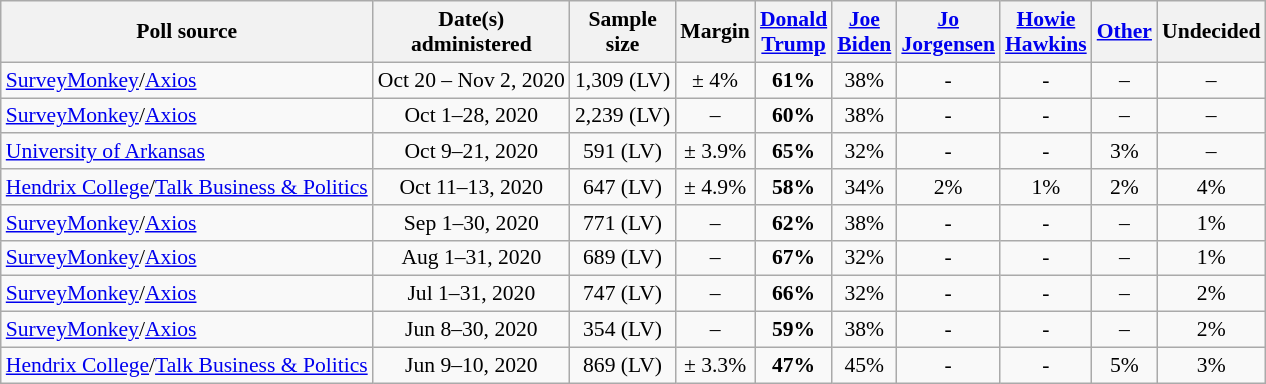<table class="wikitable sortable" style="text-align:center;font-size:90%;line-height:17px">
<tr>
<th>Poll source</th>
<th>Date(s)<br>administered</th>
<th>Sample<br>size</th>
<th>Margin<br></th>
<th class="unsortable"><a href='#'>Donald<br>Trump</a><br><small></small></th>
<th class="unsortable"><a href='#'>Joe<br>Biden</a><br><small></small></th>
<th class="unsortable"><a href='#'>Jo<br>Jorgensen</a><br><small></small></th>
<th class="unsortable"><a href='#'>Howie<br>Hawkins</a><br><small></small></th>
<th class="unsortable"><a href='#'>Other</a></th>
<th class="unsortable">Undecided</th>
</tr>
<tr>
<td style="text-align:left;"><a href='#'>SurveyMonkey</a>/<a href='#'>Axios</a></td>
<td>Oct 20 – Nov 2, 2020</td>
<td>1,309 (LV)</td>
<td>± 4%</td>
<td><strong>61%</strong></td>
<td>38%</td>
<td>-</td>
<td>-</td>
<td>–</td>
<td>–</td>
</tr>
<tr>
<td style="text-align:left;"><a href='#'>SurveyMonkey</a>/<a href='#'>Axios</a></td>
<td>Oct 1–28, 2020</td>
<td>2,239 (LV)</td>
<td>–</td>
<td><strong>60%</strong></td>
<td>38%</td>
<td>-</td>
<td>-</td>
<td>–</td>
<td>–</td>
</tr>
<tr>
<td style="text-align:left;"><a href='#'>University of Arkansas</a></td>
<td>Oct 9–21, 2020</td>
<td>591 (LV)</td>
<td>± 3.9%</td>
<td><strong>65%</strong></td>
<td>32%</td>
<td>-</td>
<td>-</td>
<td>3%</td>
<td>–</td>
</tr>
<tr>
<td style="text-align:left;"><a href='#'>Hendrix College</a>/<a href='#'>Talk Business & Politics</a></td>
<td>Oct 11–13, 2020</td>
<td>647 (LV)</td>
<td>± 4.9%</td>
<td><strong>58%</strong></td>
<td>34%</td>
<td>2%</td>
<td>1%</td>
<td>2%</td>
<td>4%</td>
</tr>
<tr>
<td style="text-align:left;"><a href='#'>SurveyMonkey</a>/<a href='#'>Axios</a></td>
<td>Sep 1–30, 2020</td>
<td>771 (LV)</td>
<td>–</td>
<td><strong>62%</strong></td>
<td>38%</td>
<td>-</td>
<td>-</td>
<td>–</td>
<td>1%</td>
</tr>
<tr>
<td style="text-align:left;"><a href='#'>SurveyMonkey</a>/<a href='#'>Axios</a></td>
<td>Aug 1–31, 2020</td>
<td>689 (LV)</td>
<td>–</td>
<td><strong>67%</strong></td>
<td>32%</td>
<td>-</td>
<td>-</td>
<td>–</td>
<td>1%</td>
</tr>
<tr>
<td style="text-align:left;"><a href='#'>SurveyMonkey</a>/<a href='#'>Axios</a></td>
<td>Jul 1–31, 2020</td>
<td>747 (LV)</td>
<td>–</td>
<td><strong>66%</strong></td>
<td>32%</td>
<td>-</td>
<td>-</td>
<td>–</td>
<td>2%</td>
</tr>
<tr>
<td style="text-align:left;"><a href='#'>SurveyMonkey</a>/<a href='#'>Axios</a></td>
<td>Jun 8–30, 2020</td>
<td>354 (LV)</td>
<td>–</td>
<td><strong>59%</strong></td>
<td>38%</td>
<td>-</td>
<td>-</td>
<td>–</td>
<td>2%</td>
</tr>
<tr>
<td style="text-align:left;"><a href='#'>Hendrix College</a>/<a href='#'>Talk Business & Politics</a></td>
<td>Jun 9–10, 2020</td>
<td>869 (LV)</td>
<td>± 3.3%</td>
<td><strong>47%</strong></td>
<td>45%</td>
<td>-</td>
<td>-</td>
<td>5%</td>
<td>3%</td>
</tr>
</table>
